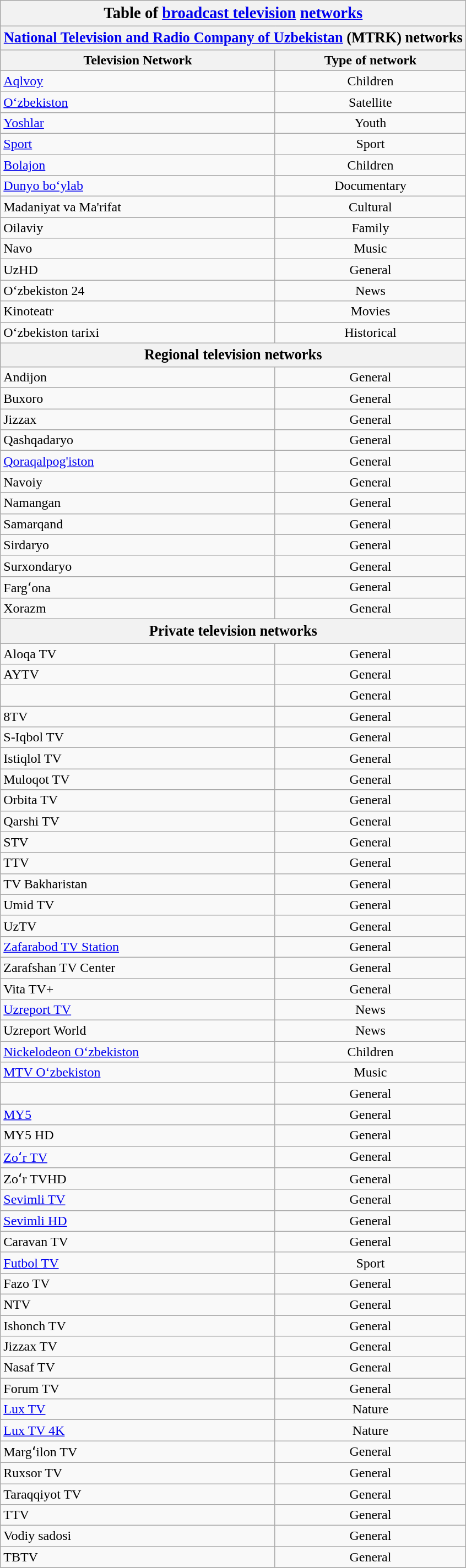<table class="wikitable" style="text-align:center">
<tr>
<th colspan="5" style="font-size:120%">Table of <a href='#'>broadcast television</a> <a href='#'>networks</a></th>
</tr>
<tr>
<th colspan="5" style="font-size:110%"><a href='#'>National Television and Radio Company of Uzbekistan</a> (MTRK) networks</th>
</tr>
<tr>
<th>Television Network</th>
<th>Type of network</th>
</tr>
<tr>
<td style="text-align:left"><a href='#'>Aqlvoy</a></td>
<td>Children</td>
</tr>
<tr>
<td style="text-align:left"><a href='#'>O‘zbekiston</a></td>
<td>Satellite</td>
</tr>
<tr>
<td style="text-align:left"><a href='#'>Yoshlar</a></td>
<td>Youth</td>
</tr>
<tr>
<td style="text-align:left"><a href='#'>Sport</a></td>
<td>Sport</td>
</tr>
<tr>
<td style="text-align:left"><a href='#'>Bolajon</a></td>
<td>Children</td>
</tr>
<tr>
<td style="text-align:left"><a href='#'>Dunyo bo‘ylab</a></td>
<td>Documentary</td>
</tr>
<tr>
<td style="text-align:left">Madaniyat va Ma'rifat</td>
<td>Cultural</td>
</tr>
<tr>
<td style="text-align:left">Oilaviy</td>
<td>Family</td>
</tr>
<tr>
<td style="text-align:left">Navo</td>
<td>Music</td>
</tr>
<tr>
<td style="text-align:left">UzHD</td>
<td>General</td>
</tr>
<tr>
<td style="text-align:left">O‘zbekiston 24</td>
<td>News</td>
</tr>
<tr>
<td style="text-align:left">Kinoteatr</td>
<td>Movies</td>
</tr>
<tr>
<td style="text-align:left">O‘zbekiston tarixi</td>
<td>Historical</td>
</tr>
<tr>
<th colspan="5" style="font-size:110%">Regional television networks</th>
</tr>
<tr>
<td style="text-align:left">Andijon</td>
<td>General</td>
</tr>
<tr>
<td style="text-align:left">Buxoro</td>
<td>General</td>
</tr>
<tr>
<td style="text-align:left">Jizzax</td>
<td>General</td>
</tr>
<tr>
<td style="text-align:left">Qashqadaryo</td>
<td>General</td>
</tr>
<tr>
<td style="text-align:left"><a href='#'>Qoraqalpog'iston</a></td>
<td>General</td>
</tr>
<tr>
<td style="text-align:left">Navoiy</td>
<td>General</td>
</tr>
<tr>
<td style="text-align:left">Namangan</td>
<td>General</td>
</tr>
<tr>
<td style="text-align:left">Samarqand</td>
<td>General</td>
</tr>
<tr>
<td style="text-align:left">Sirdaryo</td>
<td>General</td>
</tr>
<tr>
<td style="text-align:left">Surxondaryo</td>
<td>General</td>
</tr>
<tr>
<td style="text-align:left">Fargʻona</td>
<td>General</td>
</tr>
<tr>
<td style="text-align:left">Xorazm</td>
<td>General</td>
</tr>
<tr>
<th colspan="5" style="font-size:110%">Private television networks</th>
</tr>
<tr>
<td style="text-align:left">Aloqa TV</td>
<td>General</td>
</tr>
<tr>
<td style="text-align:left">AYTV</td>
<td>General</td>
</tr>
<tr>
<td style="text-align:left"></td>
<td>General</td>
</tr>
<tr>
<td style="text-align:left">8TV</td>
<td>General</td>
</tr>
<tr>
<td style="text-align:left">S-Iqbol TV</td>
<td>General</td>
</tr>
<tr>
<td style="text-align:left">Istiqlol TV</td>
<td>General</td>
</tr>
<tr>
<td style="text-align:left">Muloqot TV</td>
<td>General</td>
</tr>
<tr>
<td style="text-align:left">Orbita TV</td>
<td>General</td>
</tr>
<tr>
<td style="text-align:left">Qarshi TV</td>
<td>General</td>
</tr>
<tr>
<td style="text-align:left">STV</td>
<td>General</td>
</tr>
<tr>
<td style="text-align:left">TTV</td>
<td>General</td>
</tr>
<tr>
<td style="text-align:left">TV Bakharistan</td>
<td>General</td>
</tr>
<tr>
<td style="text-align:left">Umid TV</td>
<td>General</td>
</tr>
<tr>
<td style="text-align:left">UzTV</td>
<td>General</td>
</tr>
<tr>
<td style="text-align:left"><a href='#'>Zafarabod TV Station</a></td>
<td>General</td>
</tr>
<tr>
<td style="text-align:left">Zarafshan TV Center</td>
<td>General</td>
</tr>
<tr>
<td style="text-align:left">Vita TV+</td>
<td>General</td>
</tr>
<tr>
<td style="text-align:left"><a href='#'>Uzreport TV</a></td>
<td>News</td>
</tr>
<tr>
<td style="text-align:left">Uzreport World</td>
<td>News</td>
</tr>
<tr>
<td style="text-align:left"><a href='#'>Nickelodeon O‘zbekiston</a></td>
<td>Children</td>
</tr>
<tr>
<td style="text-align:left"><a href='#'>MTV O‘zbekiston</a></td>
<td>Music</td>
</tr>
<tr>
<td style="text-align:left"></td>
<td>General</td>
</tr>
<tr>
<td style="text-align:left"><a href='#'>MY5</a></td>
<td>General</td>
</tr>
<tr>
<td style="text-align:left">MY5 HD</td>
<td>General</td>
</tr>
<tr>
<td style="text-align:left"><a href='#'>Zoʻr TV</a></td>
<td>General</td>
</tr>
<tr>
<td style="text-align:left">Zoʻr TVHD</td>
<td>General</td>
</tr>
<tr>
<td style="text-align:left"><a href='#'>Sevimli TV</a></td>
<td>General</td>
</tr>
<tr>
<td style="text-align:left"><a href='#'>Sevimli HD</a></td>
<td>General</td>
</tr>
<tr>
<td style="text-align:left">Caravan TV</td>
<td>General</td>
</tr>
<tr>
<td style="text-align:left"><a href='#'>Futbol TV</a></td>
<td>Sport</td>
</tr>
<tr>
<td style="text-align:left">Fazo TV</td>
<td>General</td>
</tr>
<tr>
<td style="text-align:left">NTV</td>
<td>General</td>
</tr>
<tr>
<td style="text-align:left">Ishonch TV</td>
<td>General</td>
</tr>
<tr>
<td style="text-align:left">Jizzax TV</td>
<td>General</td>
</tr>
<tr>
<td style="text-align:left">Nasaf TV</td>
<td>General</td>
</tr>
<tr>
<td style="text-align:left">Forum TV</td>
<td>General</td>
</tr>
<tr>
<td style="text-align:left"><a href='#'>Lux TV</a></td>
<td>Nature</td>
</tr>
<tr>
<td style="text-align:left"><a href='#'>Lux TV 4K</a></td>
<td>Nature</td>
</tr>
<tr>
<td style="text-align:left">Margʻilon TV</td>
<td>General</td>
</tr>
<tr>
<td style="text-align:left">Ruxsor TV</td>
<td>General</td>
</tr>
<tr>
<td style="text-align:left">Taraqqiyot TV</td>
<td>General</td>
</tr>
<tr>
<td style="text-align:left">TTV</td>
<td>General</td>
</tr>
<tr>
<td style="text-align:left">Vodiy sadosi</td>
<td>General</td>
</tr>
<tr>
<td style="text-align:left">TBTV</td>
<td>General</td>
</tr>
<tr>
</tr>
</table>
